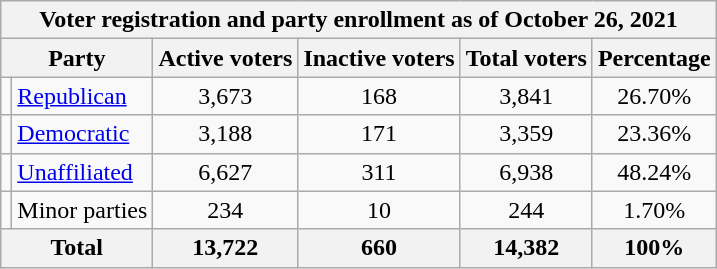<table class=wikitable>
<tr>
<th colspan = 6>Voter registration and party enrollment as of October 26, 2021</th>
</tr>
<tr>
<th colspan = 2>Party</th>
<th>Active voters</th>
<th>Inactive voters</th>
<th>Total voters</th>
<th>Percentage</th>
</tr>
<tr>
<td></td>
<td><a href='#'>Republican</a></td>
<td style="text-align:center;">3,673</td>
<td style="text-align:center;">168</td>
<td style="text-align:center;">3,841</td>
<td style="text-align:center;">26.70%</td>
</tr>
<tr>
<td></td>
<td><a href='#'>Democratic</a></td>
<td style="text-align:center;">3,188</td>
<td style="text-align:center;">171</td>
<td style="text-align:center;">3,359</td>
<td style="text-align:center;">23.36%</td>
</tr>
<tr>
<td></td>
<td><a href='#'>Unaffiliated</a></td>
<td style="text-align:center;">6,627</td>
<td style="text-align:center;">311</td>
<td style="text-align:center;">6,938</td>
<td style="text-align:center;">48.24%</td>
</tr>
<tr>
<td></td>
<td>Minor parties</td>
<td style="text-align:center;">234</td>
<td style="text-align:center;">10</td>
<td style="text-align:center;">244</td>
<td style="text-align:center;">1.70%</td>
</tr>
<tr>
<th colspan = 2>Total</th>
<th style="text-align:center;">13,722</th>
<th style="text-align:center;">660</th>
<th style="text-align:center;">14,382</th>
<th style="text-align:center;">100%</th>
</tr>
</table>
